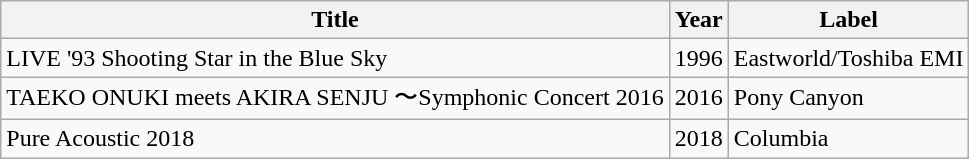<table class="wikitable">
<tr>
<th>Title</th>
<th>Year</th>
<th>Label</th>
</tr>
<tr>
<td>LIVE '93 Shooting Star in the Blue Sky</td>
<td>1996</td>
<td>Eastworld/Toshiba EMI</td>
</tr>
<tr>
<td>TAEKO ONUKI meets AKIRA SENJU 〜Symphonic Concert 2016</td>
<td>2016</td>
<td>Pony Canyon</td>
</tr>
<tr>
<td>Pure Acoustic 2018</td>
<td>2018</td>
<td>Columbia</td>
</tr>
</table>
